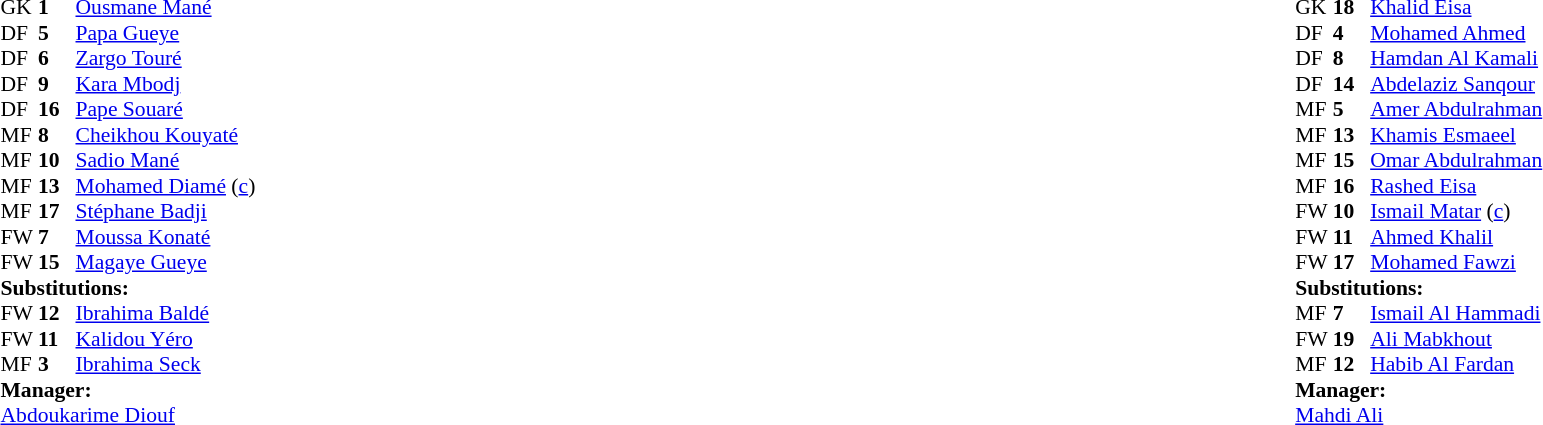<table width="100%">
<tr>
<td valign="top" width="50%"><br><table style="font-size: 90%" cellspacing="0" cellpadding="0">
<tr>
<th width=25></th>
<th width=25></th>
</tr>
<tr>
<td>GK</td>
<td><strong>1</strong></td>
<td><a href='#'>Ousmane Mané</a></td>
</tr>
<tr>
<td>DF</td>
<td><strong>5</strong></td>
<td><a href='#'>Papa Gueye</a></td>
</tr>
<tr>
<td>DF</td>
<td><strong>6</strong></td>
<td><a href='#'>Zargo Touré</a></td>
</tr>
<tr>
<td>DF</td>
<td><strong>9</strong></td>
<td><a href='#'>Kara Mbodj</a></td>
</tr>
<tr>
<td>DF</td>
<td><strong>16</strong></td>
<td><a href='#'>Pape Souaré</a></td>
</tr>
<tr>
<td>MF</td>
<td><strong>8</strong></td>
<td><a href='#'>Cheikhou Kouyaté</a></td>
</tr>
<tr>
<td>MF</td>
<td><strong>10</strong></td>
<td><a href='#'>Sadio Mané</a></td>
<td></td>
<td></td>
</tr>
<tr>
<td>MF</td>
<td><strong>13</strong></td>
<td><a href='#'>Mohamed Diamé</a> (<a href='#'>c</a>)</td>
</tr>
<tr>
<td>MF</td>
<td><strong>17</strong></td>
<td><a href='#'>Stéphane Badji</a></td>
</tr>
<tr>
<td>FW</td>
<td><strong>7</strong></td>
<td><a href='#'>Moussa Konaté</a></td>
<td></td>
<td></td>
</tr>
<tr>
<td>FW</td>
<td><strong>15</strong></td>
<td><a href='#'>Magaye Gueye</a></td>
<td></td>
<td></td>
</tr>
<tr>
<td colspan=3><strong>Substitutions:</strong></td>
</tr>
<tr>
<td>FW</td>
<td><strong>12</strong></td>
<td><a href='#'>Ibrahima Baldé</a></td>
<td></td>
<td></td>
</tr>
<tr>
<td>FW</td>
<td><strong>11</strong></td>
<td><a href='#'>Kalidou Yéro</a></td>
<td></td>
<td></td>
</tr>
<tr>
<td>MF</td>
<td><strong>3</strong></td>
<td><a href='#'>Ibrahima Seck</a></td>
<td></td>
<td></td>
</tr>
<tr>
<td colspan=3><strong>Manager:</strong></td>
</tr>
<tr>
<td colspan=3><a href='#'>Abdoukarime Diouf</a></td>
</tr>
</table>
</td>
<td valign="top"></td>
<td valign="top" width="50%"><br><table style="font-size: 90%" cellspacing="0" cellpadding="0" align="center">
<tr>
<th width="25"></th>
<th width="25"></th>
</tr>
<tr>
<td>GK</td>
<td><strong>18</strong></td>
<td><a href='#'>Khalid Eisa</a></td>
</tr>
<tr>
<td>DF</td>
<td><strong>4</strong></td>
<td><a href='#'>Mohamed Ahmed</a></td>
</tr>
<tr>
<td>DF</td>
<td><strong>8</strong></td>
<td><a href='#'>Hamdan Al Kamali</a></td>
</tr>
<tr>
<td>DF</td>
<td><strong>14</strong></td>
<td><a href='#'>Abdelaziz Sanqour</a></td>
</tr>
<tr>
<td>MF</td>
<td><strong>5</strong></td>
<td><a href='#'>Amer Abdulrahman</a></td>
</tr>
<tr>
<td>MF</td>
<td><strong>13</strong></td>
<td><a href='#'>Khamis Esmaeel</a></td>
</tr>
<tr>
<td>MF</td>
<td><strong>15</strong></td>
<td><a href='#'>Omar Abdulrahman</a></td>
<td></td>
</tr>
<tr>
<td>MF</td>
<td><strong>16</strong></td>
<td><a href='#'>Rashed Eisa</a></td>
<td></td>
<td></td>
</tr>
<tr>
<td>FW</td>
<td><strong>10</strong></td>
<td><a href='#'>Ismail Matar</a> (<a href='#'>c</a>)</td>
<td></td>
<td></td>
</tr>
<tr>
<td>FW</td>
<td><strong>11</strong></td>
<td><a href='#'>Ahmed Khalil</a></td>
<td></td>
<td></td>
</tr>
<tr>
<td>FW</td>
<td><strong>17</strong></td>
<td><a href='#'>Mohamed Fawzi</a></td>
</tr>
<tr>
<td colspan=3><strong>Substitutions:</strong></td>
</tr>
<tr>
<td>MF</td>
<td><strong>7</strong></td>
<td><a href='#'>Ismail Al Hammadi</a></td>
<td></td>
<td></td>
</tr>
<tr>
<td>FW</td>
<td><strong>19</strong></td>
<td><a href='#'>Ali Mabkhout</a></td>
<td></td>
<td></td>
</tr>
<tr>
<td>MF</td>
<td><strong>12</strong></td>
<td><a href='#'>Habib Al Fardan</a></td>
<td></td>
<td></td>
</tr>
<tr>
<td colspan=3><strong>Manager:</strong></td>
</tr>
<tr>
<td colspan=3><a href='#'>Mahdi Ali</a></td>
</tr>
</table>
</td>
</tr>
</table>
